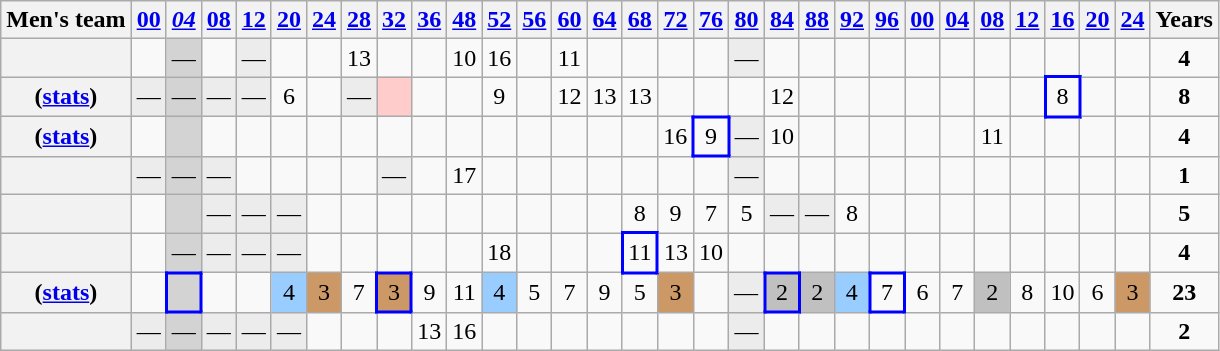<table class="wikitable plainrowheaders sticky-header" style="text-align: center; margin-left: 1em;">
<tr>
<th scope="col">Men's team</th>
<th scope="col"><a href='#'>00</a></th>
<th scope="col"><em><a href='#'>04</a></em></th>
<th scope="col"><a href='#'>08</a></th>
<th scope="col"><a href='#'>12</a></th>
<th scope="col"><a href='#'>20</a></th>
<th scope="col"><a href='#'>24</a></th>
<th scope="col"><a href='#'>28</a></th>
<th scope="col"><a href='#'>32</a></th>
<th scope="col"><a href='#'>36</a></th>
<th scope="col"><a href='#'>48</a></th>
<th scope="col"><a href='#'>52</a></th>
<th scope="col"><a href='#'>56</a></th>
<th scope="col"><a href='#'>60</a></th>
<th scope="col"><a href='#'>64</a></th>
<th scope="col"><a href='#'>68</a></th>
<th scope="col"><a href='#'>72</a></th>
<th scope="col"><a href='#'>76</a></th>
<th scope="col"><a href='#'>80</a></th>
<th scope="col"><a href='#'>84</a></th>
<th scope="col"><a href='#'>88</a></th>
<th scope="col"><a href='#'>92</a></th>
<th scope="col"><a href='#'>96</a></th>
<th scope="col"><a href='#'>00</a></th>
<th scope="col"><a href='#'>04</a></th>
<th scope="col"><a href='#'>08</a></th>
<th scope="col"><a href='#'>12</a></th>
<th scope="col"><a href='#'>16</a></th>
<th scope="col"><a href='#'>20</a></th>
<th scope="col"><a href='#'>24</a></th>
<th scope="col">Years</th>
</tr>
<tr>
<th scope="row"></th>
<td></td>
<td style="background-color: lightgray;">—</td>
<td></td>
<td style="background-color: #ececec;">—</td>
<td></td>
<td></td>
<td>13</td>
<td></td>
<td></td>
<td>10</td>
<td>16</td>
<td></td>
<td>11</td>
<td></td>
<td></td>
<td></td>
<td></td>
<td style="background-color: #ececec;">—</td>
<td></td>
<td></td>
<td></td>
<td></td>
<td></td>
<td></td>
<td></td>
<td></td>
<td></td>
<td></td>
<td></td>
<td><strong>4</strong></td>
</tr>
<tr>
<th scope="row"> (<a href='#'>stats</a>)</th>
<td style="background-color: #ececec;">—</td>
<td style="background-color: lightgray;">—</td>
<td style="background-color: #ececec;">—</td>
<td style="background-color: #ececec;">—</td>
<td>6</td>
<td></td>
<td style="background-color: #ececec;">—</td>
<td style="background-color: #ffcccc;"></td>
<td></td>
<td></td>
<td>9</td>
<td></td>
<td>12</td>
<td>13</td>
<td>13</td>
<td></td>
<td></td>
<td></td>
<td>12</td>
<td></td>
<td></td>
<td></td>
<td></td>
<td></td>
<td></td>
<td></td>
<td style="border: 2px solid blue;">8</td>
<td></td>
<td></td>
<td><strong>8</strong></td>
</tr>
<tr>
<th scope="row"> (<a href='#'>stats</a>)</th>
<td></td>
<td style="background-color: lightgray;"></td>
<td></td>
<td></td>
<td></td>
<td></td>
<td></td>
<td></td>
<td></td>
<td></td>
<td></td>
<td></td>
<td></td>
<td></td>
<td></td>
<td>16</td>
<td style="border: 2px solid blue;">9</td>
<td style="background-color: #ececec;">—</td>
<td>10</td>
<td></td>
<td></td>
<td></td>
<td></td>
<td></td>
<td>11</td>
<td></td>
<td></td>
<td></td>
<td></td>
<td><strong>4</strong></td>
</tr>
<tr>
<th scope="row"></th>
<td style="background-color: #ececec;">—</td>
<td style="background-color: lightgray;">—</td>
<td style="background-color: #ececec;">—</td>
<td></td>
<td></td>
<td></td>
<td></td>
<td style="background-color: #ececec;">—</td>
<td></td>
<td>17</td>
<td></td>
<td></td>
<td></td>
<td></td>
<td></td>
<td></td>
<td></td>
<td style="background-color: #ececec;">—</td>
<td></td>
<td></td>
<td></td>
<td></td>
<td></td>
<td></td>
<td></td>
<td></td>
<td></td>
<td></td>
<td></td>
<td><strong>1</strong></td>
</tr>
<tr>
<th scope="row"></th>
<td></td>
<td style="background-color: lightgray;"></td>
<td style="background-color: #ececec;">—</td>
<td style="background-color: #ececec;">—</td>
<td style="background-color: #ececec;">—</td>
<td></td>
<td></td>
<td></td>
<td></td>
<td></td>
<td></td>
<td></td>
<td></td>
<td></td>
<td>8</td>
<td>9</td>
<td>7</td>
<td>5</td>
<td style="background-color: #ececec;">—</td>
<td style="background-color: #ececec;">—</td>
<td>8</td>
<td></td>
<td></td>
<td></td>
<td></td>
<td></td>
<td></td>
<td></td>
<td></td>
<td><strong>5</strong></td>
</tr>
<tr>
<th scope="row"></th>
<td></td>
<td style="background-color: lightgray;">—</td>
<td style="background-color: #ececec;">—</td>
<td style="background-color: #ececec;">—</td>
<td style="background-color: #ececec;">—</td>
<td></td>
<td></td>
<td></td>
<td></td>
<td></td>
<td>18</td>
<td></td>
<td></td>
<td></td>
<td style="border: 2px solid blue;">11</td>
<td>13</td>
<td>10</td>
<td></td>
<td></td>
<td></td>
<td></td>
<td></td>
<td></td>
<td></td>
<td></td>
<td></td>
<td></td>
<td></td>
<td></td>
<td><strong>4</strong></td>
</tr>
<tr>
<th scope="row"> (<a href='#'>stats</a>)</th>
<td></td>
<td style="border: 2px solid blue; background-color: lightgray;"></td>
<td></td>
<td></td>
<td style="background-color: #9acdff;">4</td>
<td style="background-color: #cc9966;">3</td>
<td>7</td>
<td style="border: 2px solid blue; background-color: #cc9966;">3</td>
<td>9</td>
<td>11</td>
<td style="background-color: #9acdff;">4</td>
<td>5</td>
<td>7</td>
<td>9</td>
<td>5</td>
<td style="background-color: #cc9966;">3</td>
<td></td>
<td style="background-color: #ececec;">—</td>
<td style="border: 2px solid blue; background-color: silver;">2</td>
<td style="background-color: silver;">2</td>
<td style="background-color: #9acdff;">4</td>
<td style="border: 2px solid blue;">7</td>
<td>6</td>
<td>7</td>
<td style="background-color: silver;">2</td>
<td>8</td>
<td>10</td>
<td>6</td>
<td style="background-color: #cc9966;">3</td>
<td><strong>23</strong></td>
</tr>
<tr>
<th scope="row"></th>
<td style="background-color: #ececec;">—</td>
<td style="background-color: lightgray;">—</td>
<td style="background-color: #ececec;">—</td>
<td style="background-color: #ececec;">—</td>
<td style="background-color: #ececec;">—</td>
<td></td>
<td></td>
<td></td>
<td>13</td>
<td>16</td>
<td></td>
<td></td>
<td></td>
<td></td>
<td></td>
<td></td>
<td></td>
<td style="background-color: #ececec;">—</td>
<td></td>
<td></td>
<td></td>
<td></td>
<td></td>
<td></td>
<td></td>
<td></td>
<td></td>
<td></td>
<td></td>
<td><strong>2</strong></td>
</tr>
</table>
